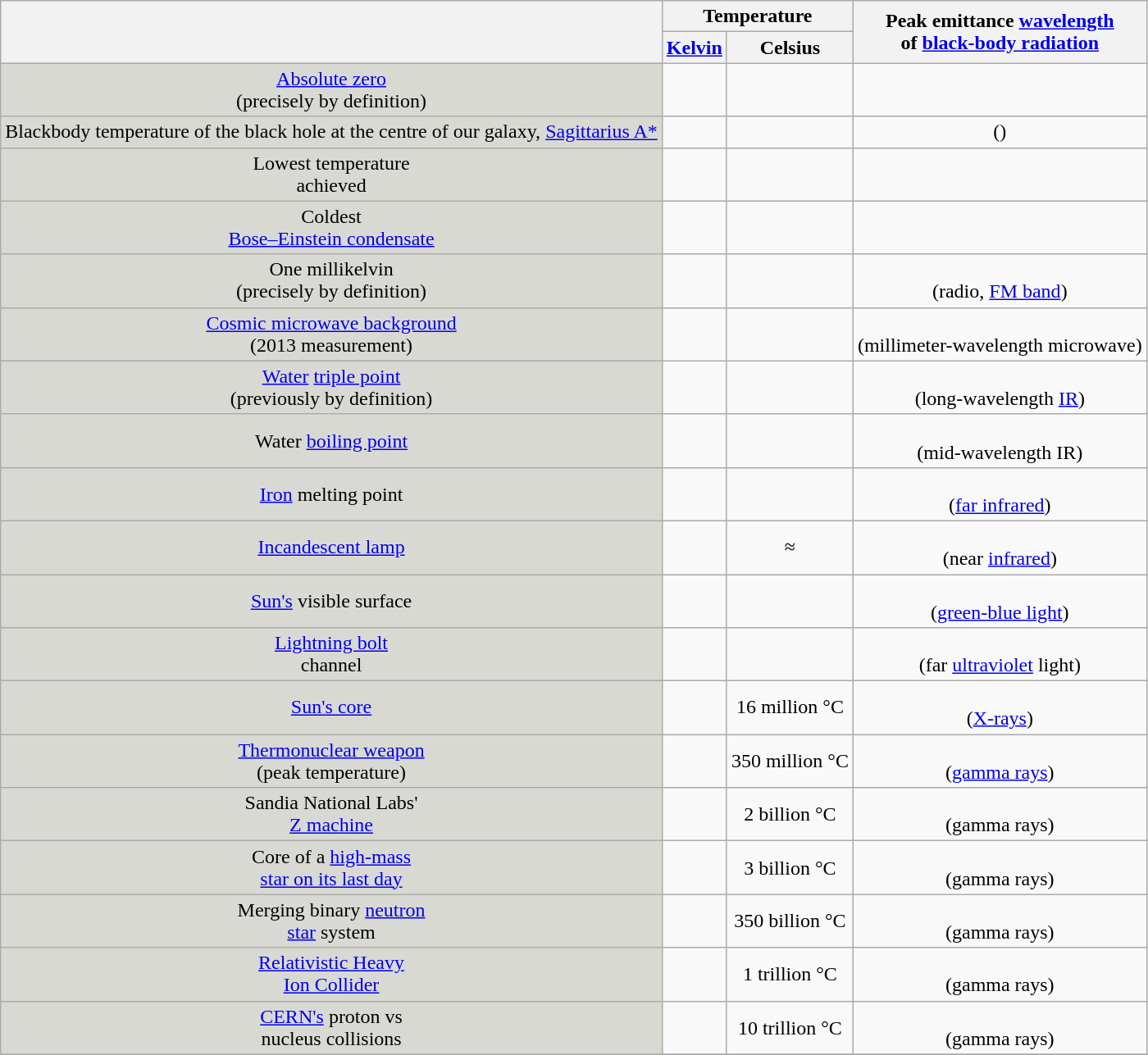<table class="wikitable" style="text-align:center">
<tr>
<th rowspan=2></th>
<th colspan=2>Temperature</th>
<th rowspan=2>Peak emittance <a href='#'>wavelength</a><br> of <a href='#'>black-body radiation</a></th>
</tr>
<tr>
<th><a href='#'>Kelvin</a></th>
<th>Celsius</th>
</tr>
<tr>
<td style="background:#d9d9d3"><a href='#'>Absolute zero</a><br>(precisely by definition)</td>
<td></td>
<td></td>
<td></td>
</tr>
<tr>
<td style="background:#d9d9d3">Blackbody temperature of the black hole at the centre of our galaxy, <a href='#'>Sagittarius A*</a></td>
<td></td>
<td></td>
<td> ()</td>
</tr>
<tr>
<td style="background:#d9d9d3">Lowest temperature<br>achieved</td>
<td></td>
<td></td>
<td></td>
</tr>
<tr>
<td style="background:#d9d9d3">Coldest<br> <a href='#'>Bose–Einstein condensate</a></td>
<td></td>
<td></td>
<td></td>
</tr>
<tr>
<td style="background:#d9d9d3">One millikelvin<br>(precisely by definition)</td>
<td></td>
<td></td>
<td><br>(radio, <a href='#'>FM band</a>)</td>
</tr>
<tr>
<td style="background:#d9d9d3"><a href='#'>Cosmic microwave background</a><br>(2013 measurement)</td>
<td></td>
<td></td>
<td><br>(millimeter-wavelength microwave)</td>
</tr>
<tr>
<td style="background:#d9d9d3"><a href='#'>Water</a> <a href='#'>triple point</a><br>(previously by definition)</td>
<td></td>
<td></td>
<td><br>(long-wavelength <a href='#'>IR</a>)</td>
</tr>
<tr>
<td style="background:#d9d9d3">Water <a href='#'>boiling point</a></td>
<td></td>
<td></td>
<td><br>(mid-wavelength IR)</td>
</tr>
<tr>
<td style="background:#d9d9d3"><a href='#'>Iron</a> melting point</td>
<td></td>
<td></td>
<td><br>(<a href='#'>far infrared</a>)</td>
</tr>
<tr>
<td style="background:#d9d9d3"><a href='#'>Incandescent lamp</a></td>
<td></td>
<td>≈</td>
<td><br>(near <a href='#'>infrared</a>)</td>
</tr>
<tr>
<td style="background:#d9d9d3"><a href='#'>Sun's</a> visible surface</td>
<td></td>
<td></td>
<td><br>(<a href='#'>green-blue light</a>)</td>
</tr>
<tr>
<td style="background:#d9d9d3"><a href='#'>Lightning bolt</a><br>channel</td>
<td></td>
<td></td>
<td><br>(far <a href='#'>ultraviolet</a> light)</td>
</tr>
<tr>
<td style="background:#d9d9d3"><a href='#'>Sun's core</a></td>
<td></td>
<td>16 million °C</td>
<td><br>(<a href='#'>X-rays</a>)</td>
</tr>
<tr>
<td style="background:#d9d9d3"><a href='#'>Thermonuclear weapon</a><br>(peak temperature)</td>
<td></td>
<td>350 million °C</td>
<td><br>(<a href='#'>gamma rays</a>)</td>
</tr>
<tr>
<td style="background:#d9d9d3">Sandia National Labs'<br><a href='#'>Z machine</a></td>
<td></td>
<td>2 billion °C</td>
<td><br>(gamma rays)</td>
</tr>
<tr>
<td style="background:#d9d9d3">Core of a <a href='#'>high-mass<br>star on its last day</a></td>
<td></td>
<td>3 billion °C</td>
<td><br>(gamma rays)</td>
</tr>
<tr>
<td style="background:#d9d9d3">Merging binary <a href='#'>neutron<br>star</a> system</td>
<td></td>
<td>350 billion °C</td>
<td><br>(gamma rays)</td>
</tr>
<tr>
<td style="background:#d9d9d3"><a href='#'>Relativistic Heavy<br>Ion Collider</a></td>
<td></td>
<td>1 trillion °C</td>
<td><br>(gamma rays)</td>
</tr>
<tr>
<td style="background:#d9d9d3"><a href='#'>CERN's</a> proton vs<br> nucleus collisions</td>
<td></td>
<td>10 trillion °C</td>
<td><br>(gamma rays)</td>
</tr>
<tr>
</tr>
</table>
